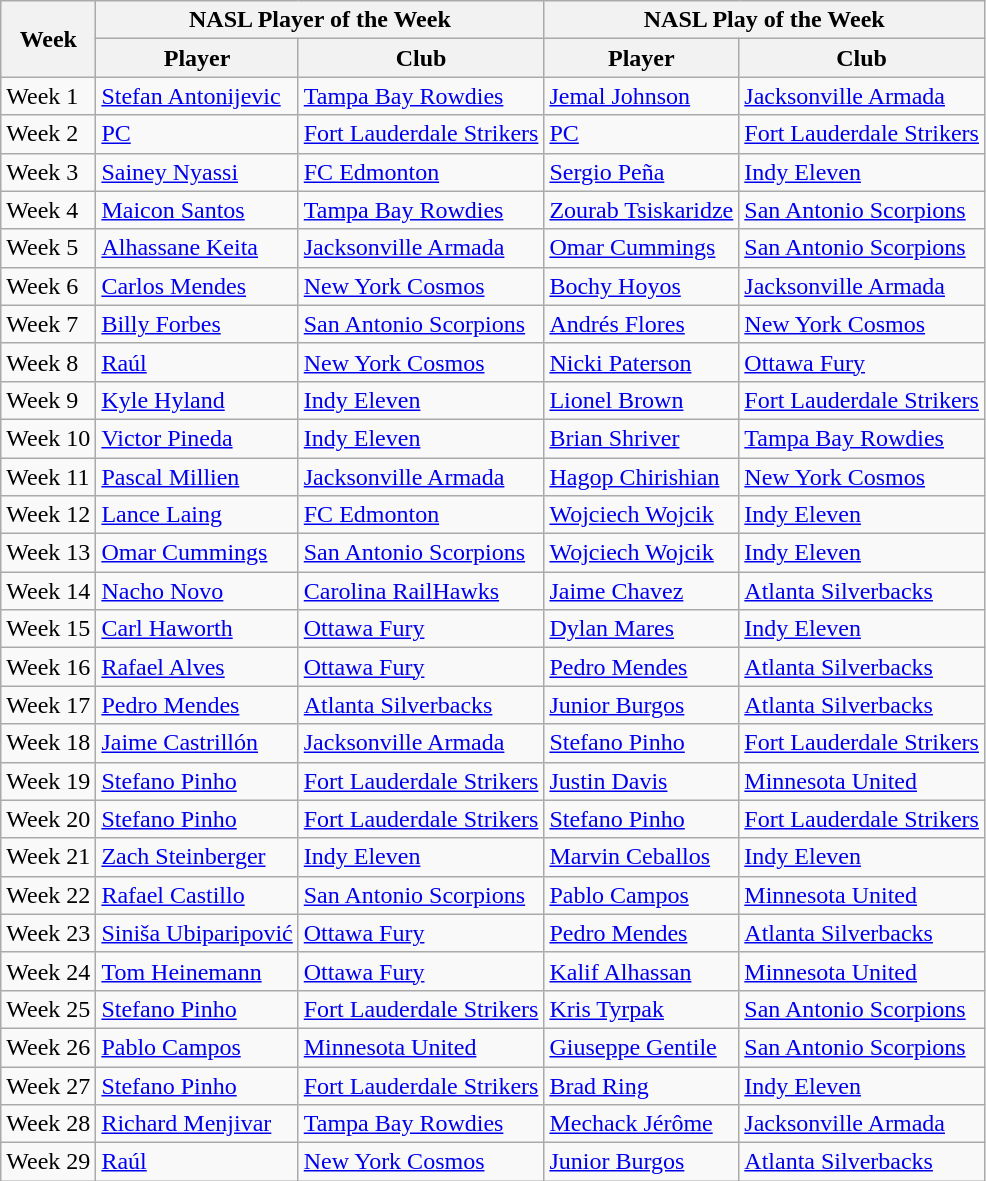<table class="wikitable">
<tr>
<th rowspan="2">Week</th>
<th colspan="2">NASL Player of the Week</th>
<th colspan="2">NASL Play of the Week</th>
</tr>
<tr>
<th>Player</th>
<th>Club</th>
<th>Player</th>
<th>Club</th>
</tr>
<tr>
<td>Week 1</td>
<td> <a href='#'>Stefan Antonijevic</a></td>
<td><a href='#'>Tampa Bay Rowdies</a></td>
<td> <a href='#'>Jemal Johnson</a></td>
<td><a href='#'>Jacksonville Armada</a></td>
</tr>
<tr>
<td>Week 2</td>
<td> <a href='#'>PC</a></td>
<td><a href='#'>Fort Lauderdale Strikers</a></td>
<td> <a href='#'>PC</a></td>
<td><a href='#'>Fort Lauderdale Strikers</a></td>
</tr>
<tr>
<td>Week 3</td>
<td> <a href='#'>Sainey Nyassi</a></td>
<td><a href='#'>FC Edmonton</a></td>
<td> <a href='#'>Sergio Peña</a></td>
<td><a href='#'>Indy Eleven</a></td>
</tr>
<tr>
<td>Week 4</td>
<td> <a href='#'>Maicon Santos</a></td>
<td><a href='#'>Tampa Bay Rowdies</a></td>
<td> <a href='#'>Zourab Tsiskaridze</a></td>
<td><a href='#'>San Antonio Scorpions</a></td>
</tr>
<tr>
<td>Week 5</td>
<td> <a href='#'>Alhassane Keita</a></td>
<td><a href='#'>Jacksonville Armada</a></td>
<td> <a href='#'>Omar Cummings</a></td>
<td><a href='#'>San Antonio Scorpions</a></td>
</tr>
<tr>
<td>Week 6</td>
<td> <a href='#'>Carlos Mendes</a></td>
<td><a href='#'>New York Cosmos</a></td>
<td> <a href='#'>Bochy Hoyos</a></td>
<td><a href='#'>Jacksonville Armada</a></td>
</tr>
<tr>
<td>Week 7</td>
<td> <a href='#'>Billy Forbes</a></td>
<td><a href='#'>San Antonio Scorpions</a></td>
<td> <a href='#'>Andrés Flores</a></td>
<td><a href='#'>New York Cosmos</a></td>
</tr>
<tr>
<td>Week 8</td>
<td> <a href='#'>Raúl</a></td>
<td><a href='#'>New York Cosmos</a></td>
<td> <a href='#'>Nicki Paterson</a></td>
<td><a href='#'>Ottawa Fury</a></td>
</tr>
<tr>
<td>Week 9</td>
<td> <a href='#'>Kyle Hyland</a></td>
<td><a href='#'>Indy Eleven</a></td>
<td> <a href='#'>Lionel Brown</a></td>
<td><a href='#'>Fort Lauderdale Strikers</a></td>
</tr>
<tr>
<td>Week 10</td>
<td> <a href='#'>Victor Pineda</a></td>
<td><a href='#'>Indy Eleven</a></td>
<td> <a href='#'>Brian Shriver</a></td>
<td><a href='#'>Tampa Bay Rowdies</a></td>
</tr>
<tr>
<td>Week 11</td>
<td> <a href='#'>Pascal Millien</a></td>
<td><a href='#'>Jacksonville Armada</a></td>
<td> <a href='#'>Hagop Chirishian</a></td>
<td><a href='#'>New York Cosmos</a></td>
</tr>
<tr>
<td>Week 12</td>
<td> <a href='#'>Lance Laing</a></td>
<td><a href='#'>FC Edmonton</a></td>
<td> <a href='#'>Wojciech Wojcik</a></td>
<td><a href='#'>Indy Eleven</a></td>
</tr>
<tr>
<td>Week 13</td>
<td> <a href='#'>Omar Cummings</a></td>
<td><a href='#'>San Antonio Scorpions</a></td>
<td> <a href='#'>Wojciech Wojcik</a></td>
<td><a href='#'>Indy Eleven</a></td>
</tr>
<tr>
<td>Week 14</td>
<td> <a href='#'>Nacho Novo</a></td>
<td><a href='#'>Carolina RailHawks</a></td>
<td> <a href='#'>Jaime Chavez</a></td>
<td><a href='#'>Atlanta Silverbacks</a></td>
</tr>
<tr>
<td>Week 15</td>
<td> <a href='#'>Carl Haworth</a></td>
<td><a href='#'>Ottawa Fury</a></td>
<td> <a href='#'>Dylan Mares</a></td>
<td><a href='#'>Indy Eleven</a></td>
</tr>
<tr>
<td>Week 16</td>
<td> <a href='#'>Rafael Alves</a></td>
<td><a href='#'>Ottawa Fury</a></td>
<td> <a href='#'>Pedro Mendes</a></td>
<td><a href='#'>Atlanta Silverbacks</a></td>
</tr>
<tr>
<td>Week 17</td>
<td> <a href='#'>Pedro Mendes</a></td>
<td><a href='#'>Atlanta Silverbacks</a></td>
<td> <a href='#'>Junior Burgos</a></td>
<td><a href='#'>Atlanta Silverbacks</a></td>
</tr>
<tr>
<td>Week 18</td>
<td> <a href='#'>Jaime Castrillón</a></td>
<td><a href='#'>Jacksonville Armada</a></td>
<td> <a href='#'>Stefano Pinho</a></td>
<td><a href='#'>Fort Lauderdale Strikers</a></td>
</tr>
<tr>
<td>Week 19</td>
<td> <a href='#'>Stefano Pinho</a></td>
<td><a href='#'>Fort Lauderdale Strikers</a></td>
<td> <a href='#'>Justin Davis</a></td>
<td><a href='#'>Minnesota United</a></td>
</tr>
<tr>
<td>Week 20</td>
<td> <a href='#'>Stefano Pinho</a></td>
<td><a href='#'>Fort Lauderdale Strikers</a></td>
<td> <a href='#'>Stefano Pinho</a></td>
<td><a href='#'>Fort Lauderdale Strikers</a></td>
</tr>
<tr>
<td>Week 21</td>
<td> <a href='#'>Zach Steinberger</a></td>
<td><a href='#'>Indy Eleven</a></td>
<td> <a href='#'>Marvin Ceballos</a></td>
<td><a href='#'>Indy Eleven</a></td>
</tr>
<tr>
<td>Week 22</td>
<td> <a href='#'>Rafael Castillo</a></td>
<td><a href='#'>San Antonio Scorpions</a></td>
<td> <a href='#'>Pablo Campos</a></td>
<td><a href='#'>Minnesota United</a></td>
</tr>
<tr>
<td>Week 23</td>
<td> <a href='#'>Siniša Ubiparipović</a></td>
<td><a href='#'>Ottawa Fury</a></td>
<td> <a href='#'>Pedro Mendes</a></td>
<td><a href='#'>Atlanta Silverbacks</a></td>
</tr>
<tr>
<td>Week 24</td>
<td> <a href='#'>Tom Heinemann</a></td>
<td><a href='#'>Ottawa Fury</a></td>
<td> <a href='#'>Kalif Alhassan</a></td>
<td><a href='#'>Minnesota United</a></td>
</tr>
<tr>
<td>Week 25</td>
<td> <a href='#'>Stefano Pinho</a></td>
<td><a href='#'>Fort Lauderdale Strikers</a></td>
<td> <a href='#'>Kris Tyrpak</a></td>
<td><a href='#'>San Antonio Scorpions</a></td>
</tr>
<tr>
<td>Week 26</td>
<td> <a href='#'>Pablo Campos</a></td>
<td><a href='#'>Minnesota United</a></td>
<td> <a href='#'>Giuseppe Gentile</a></td>
<td><a href='#'>San Antonio Scorpions</a></td>
</tr>
<tr>
<td>Week 27</td>
<td> <a href='#'>Stefano Pinho</a></td>
<td><a href='#'>Fort Lauderdale Strikers</a></td>
<td> <a href='#'>Brad Ring</a></td>
<td><a href='#'>Indy Eleven</a></td>
</tr>
<tr>
<td>Week 28</td>
<td> <a href='#'>Richard Menjivar</a></td>
<td><a href='#'>Tampa Bay Rowdies</a></td>
<td> <a href='#'>Mechack Jérôme</a></td>
<td><a href='#'>Jacksonville Armada</a></td>
</tr>
<tr>
<td>Week 29</td>
<td> <a href='#'>Raúl</a></td>
<td><a href='#'>New York Cosmos</a></td>
<td> <a href='#'>Junior Burgos</a></td>
<td><a href='#'>Atlanta Silverbacks</a></td>
</tr>
</table>
